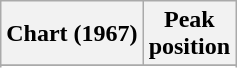<table class="wikitable plainrowheaders" style="text-align:center">
<tr>
<th scope="col">Chart (1967)</th>
<th scope="col">Peak<br> position</th>
</tr>
<tr>
</tr>
<tr>
</tr>
</table>
